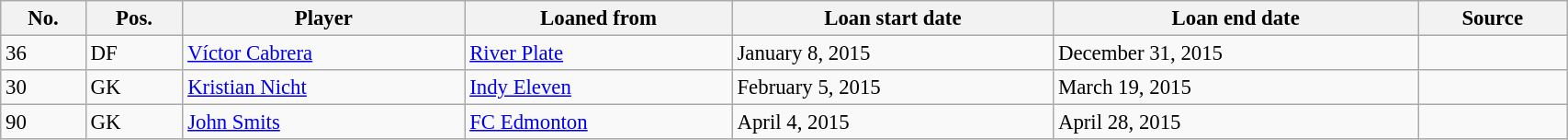<table class="wikitable sortable" style="width:90%; text-align:center; font-size:95%; text-align:left;">
<tr>
<th><strong>No.</strong></th>
<th><strong>Pos.</strong></th>
<th><strong>Player</strong></th>
<th><strong>Loaned from</strong></th>
<th><strong>Loan start date</strong></th>
<th><strong>Loan end date</strong></th>
<th><strong>Source</strong></th>
</tr>
<tr>
<td>36</td>
<td>DF</td>
<td> <a href='#'>Víctor Cabrera</a></td>
<td> <a href='#'>River Plate</a></td>
<td>January 8, 2015</td>
<td>December 31, 2015</td>
<td></td>
</tr>
<tr>
<td>30</td>
<td>GK</td>
<td> <a href='#'>Kristian Nicht</a></td>
<td> <a href='#'>Indy Eleven</a></td>
<td>February 5, 2015</td>
<td>March 19, 2015</td>
<td></td>
</tr>
<tr>
<td>90</td>
<td>GK</td>
<td> <a href='#'>John Smits</a></td>
<td> <a href='#'>FC Edmonton</a></td>
<td>April 4, 2015</td>
<td>April 28, 2015</td>
<td></td>
</tr>
</table>
